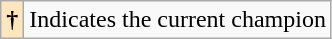<table class="wikitable">
<tr>
<th style="background:#ffe6bd;">†</th>
<td>Indicates the current champion</td>
</tr>
</table>
